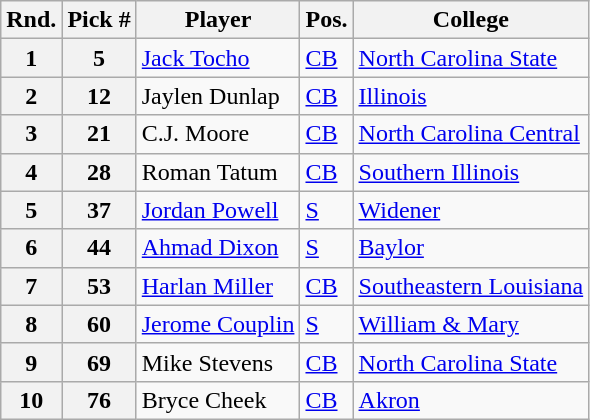<table class="wikitable sortable">
<tr>
<th><abbr>Rnd.</abbr></th>
<th><abbr>Pick #</abbr></th>
<th>Player</th>
<th><abbr>Pos.</abbr></th>
<th><abbr>College</abbr></th>
</tr>
<tr>
<th>1</th>
<th><span></span><strong>5</strong></th>
<td><a href='#'>Jack Tocho</a></td>
<td><a href='#'>CB</a></td>
<td><a href='#'>North Carolina State</a></td>
</tr>
<tr>
<th>2</th>
<th><span></span><strong>12</strong></th>
<td>Jaylen Dunlap</td>
<td><a href='#'>CB</a></td>
<td><a href='#'>Illinois</a></td>
</tr>
<tr>
<th>3</th>
<th><span></span><strong>21</strong></th>
<td>C.J. Moore</td>
<td><a href='#'>CB</a></td>
<td><a href='#'>North Carolina Central</a></td>
</tr>
<tr>
<th>4</th>
<th><span></span><strong>28</strong></th>
<td>Roman Tatum</td>
<td><a href='#'>CB</a></td>
<td><a href='#'>Southern Illinois</a></td>
</tr>
<tr>
<th>5</th>
<th><span></span><strong>37</strong></th>
<td><a href='#'>Jordan Powell</a></td>
<td><a href='#'>S</a></td>
<td><a href='#'>Widener</a></td>
</tr>
<tr>
<th>6</th>
<th><span></span><strong>44</strong></th>
<td><a href='#'>Ahmad Dixon</a></td>
<td><a href='#'>S</a></td>
<td><a href='#'>Baylor</a></td>
</tr>
<tr>
<th>7</th>
<th><span></span><strong>53</strong></th>
<td><a href='#'>Harlan Miller</a></td>
<td><a href='#'>CB</a></td>
<td><a href='#'>Southeastern Louisiana</a></td>
</tr>
<tr>
<th>8</th>
<th><span></span><strong>60</strong></th>
<td><a href='#'>Jerome Couplin</a></td>
<td><a href='#'>S</a></td>
<td><a href='#'>William & Mary</a></td>
</tr>
<tr>
<th>9</th>
<th><span></span><strong>69</strong></th>
<td>Mike Stevens</td>
<td><a href='#'>CB</a></td>
<td><a href='#'>North Carolina State</a></td>
</tr>
<tr>
<th>10</th>
<th><span></span><strong>76</strong></th>
<td>Bryce Cheek</td>
<td><a href='#'>CB</a></td>
<td><a href='#'>Akron</a></td>
</tr>
</table>
